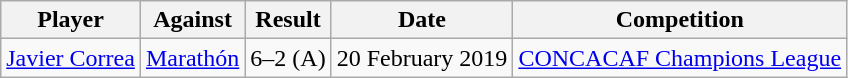<table class="wikitable">
<tr>
<th>Player</th>
<th>Against</th>
<th>Result</th>
<th>Date</th>
<th>Competition</th>
</tr>
<tr>
<td> <a href='#'>Javier Correa</a></td>
<td><a href='#'>Marathón</a></td>
<td>6–2 (A)</td>
<td>20 February 2019</td>
<td><a href='#'>CONCACAF Champions League</a></td>
</tr>
</table>
